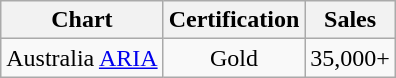<table class="wikitable">
<tr>
<th align="left">Chart</th>
<th align="left">Certification</th>
<th align="left">Sales</th>
</tr>
<tr>
<td align="left">Australia <a href='#'>ARIA</a></td>
<td align="center">Gold</td>
<td align="center">35,000+</td>
</tr>
</table>
